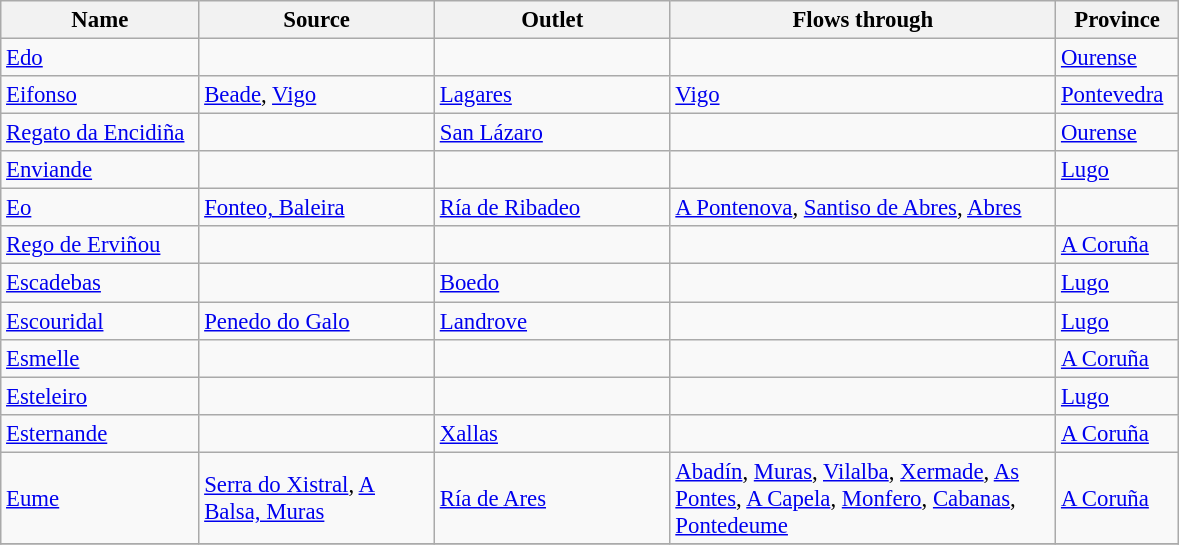<table class="wikitable sortable" style="font-size:95%;">
<tr>
<th width="125">Name</th>
<th width="150">Source</th>
<th width="150">Outlet</th>
<th width="250">Flows through</th>
<th width="75">Province</th>
</tr>
<tr>
<td><a href='#'>Edo</a></td>
<td></td>
<td></td>
<td></td>
<td><a href='#'>Ourense</a></td>
</tr>
<tr>
<td><a href='#'>Eifonso</a></td>
<td><a href='#'>Beade</a>, <a href='#'>Vigo</a></td>
<td><a href='#'>Lagares</a></td>
<td><a href='#'>Vigo</a></td>
<td><a href='#'>Pontevedra</a></td>
</tr>
<tr>
<td><a href='#'>Regato da Encidiña</a></td>
<td></td>
<td><a href='#'>San Lázaro</a></td>
<td></td>
<td><a href='#'>Ourense</a></td>
</tr>
<tr>
<td><a href='#'>Enviande</a></td>
<td></td>
<td></td>
<td></td>
<td><a href='#'>Lugo</a></td>
</tr>
<tr>
<td><a href='#'>Eo</a></td>
<td><a href='#'>Fonteo, Baleira</a></td>
<td><a href='#'>Ría de Ribadeo</a></td>
<td><a href='#'>A Pontenova</a>, <a href='#'>Santiso de Abres</a>, <a href='#'>Abres</a></td>
<td></td>
</tr>
<tr>
<td><a href='#'>Rego de Erviñou</a></td>
<td></td>
<td></td>
<td></td>
<td><a href='#'>A Coruña</a></td>
</tr>
<tr>
<td><a href='#'>Escadebas</a></td>
<td></td>
<td><a href='#'>Boedo</a></td>
<td></td>
<td><a href='#'>Lugo</a></td>
</tr>
<tr>
<td><a href='#'>Escouridal</a></td>
<td><a href='#'>Penedo do Galo</a></td>
<td><a href='#'>Landrove</a></td>
<td></td>
<td><a href='#'>Lugo</a></td>
</tr>
<tr>
<td><a href='#'>Esmelle</a></td>
<td></td>
<td></td>
<td></td>
<td><a href='#'>A Coruña</a></td>
</tr>
<tr>
<td><a href='#'>Esteleiro</a></td>
<td></td>
<td></td>
<td></td>
<td><a href='#'>Lugo</a></td>
</tr>
<tr>
<td><a href='#'>Esternande</a></td>
<td></td>
<td><a href='#'>Xallas</a></td>
<td></td>
<td><a href='#'>A Coruña</a></td>
</tr>
<tr>
<td><a href='#'>Eume</a></td>
<td><a href='#'>Serra do Xistral</a>, <a href='#'>A Balsa, Muras</a></td>
<td><a href='#'>Ría de Ares</a></td>
<td><a href='#'>Abadín</a>, <a href='#'>Muras</a>, <a href='#'>Vilalba</a>, <a href='#'>Xermade</a>, <a href='#'>As Pontes</a>, <a href='#'>A Capela</a>, <a href='#'>Monfero</a>, <a href='#'>Cabanas</a>, <a href='#'>Pontedeume</a></td>
<td><a href='#'>A Coruña</a></td>
</tr>
<tr>
</tr>
</table>
